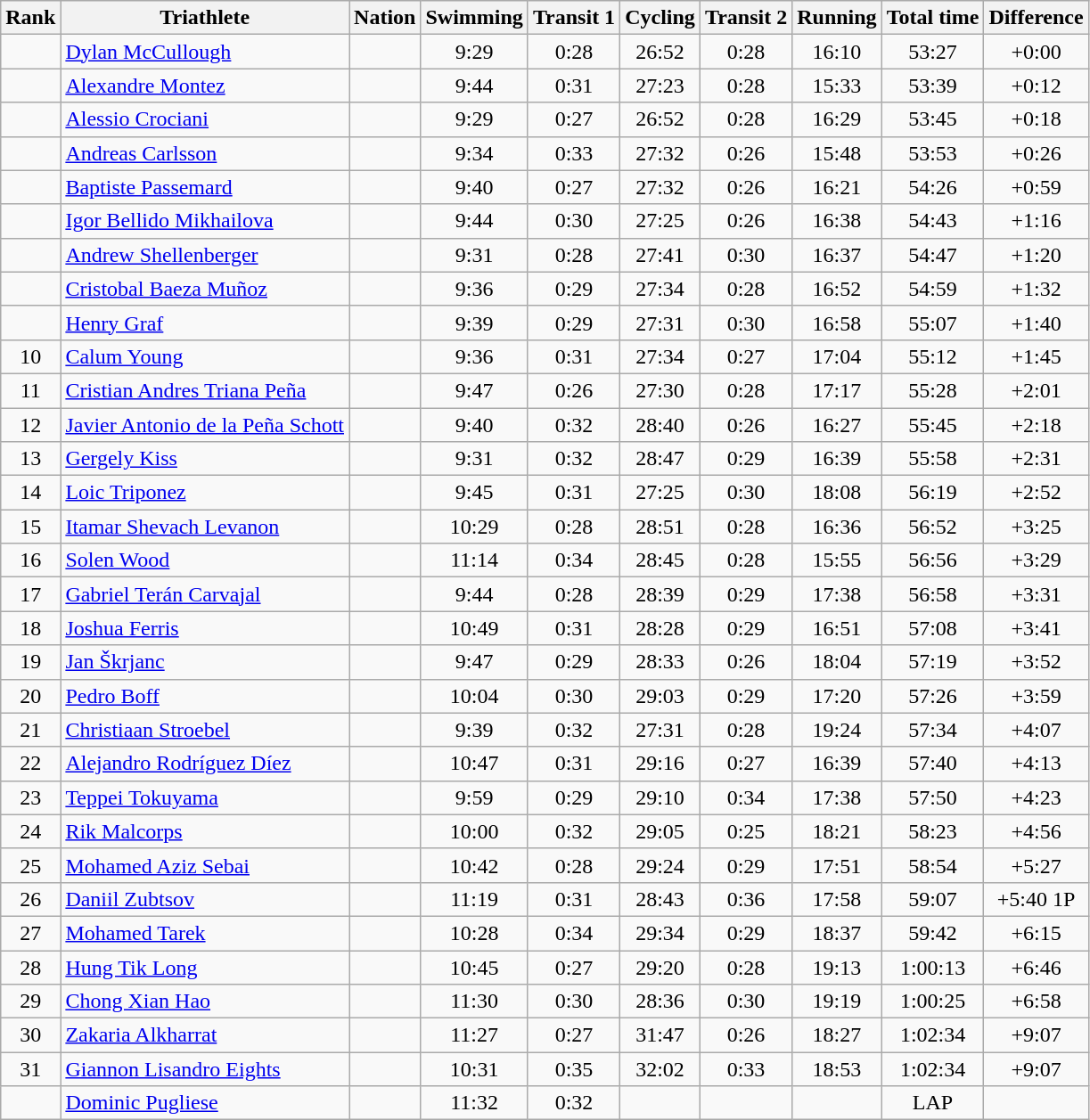<table class="wikitable sortable" style="text-align:center">
<tr>
<th>Rank</th>
<th>Triathlete</th>
<th>Nation</th>
<th>Swimming</th>
<th>Transit 1</th>
<th>Cycling</th>
<th>Transit 2</th>
<th>Running</th>
<th>Total time</th>
<th>Difference</th>
</tr>
<tr>
<td></td>
<td align=left><a href='#'>Dylan McCullough</a></td>
<td align=left></td>
<td>9:29</td>
<td>0:28</td>
<td>26:52</td>
<td>0:28</td>
<td>16:10</td>
<td>53:27</td>
<td>+0:00</td>
</tr>
<tr>
<td></td>
<td align=left><a href='#'>Alexandre Montez</a></td>
<td align=left></td>
<td>9:44</td>
<td>0:31</td>
<td>27:23</td>
<td>0:28</td>
<td>15:33</td>
<td>53:39</td>
<td>+0:12</td>
</tr>
<tr>
<td></td>
<td align=left><a href='#'>Alessio Crociani</a></td>
<td align=left></td>
<td>9:29</td>
<td>0:27</td>
<td>26:52</td>
<td>0:28</td>
<td>16:29</td>
<td>53:45</td>
<td>+0:18</td>
</tr>
<tr>
<td></td>
<td align=left><a href='#'>Andreas Carlsson</a></td>
<td align=left></td>
<td>9:34</td>
<td>0:33</td>
<td>27:32</td>
<td>0:26</td>
<td>15:48</td>
<td>53:53</td>
<td>+0:26</td>
</tr>
<tr>
<td></td>
<td align=left><a href='#'>Baptiste Passemard</a></td>
<td align=left></td>
<td>9:40</td>
<td>0:27</td>
<td>27:32</td>
<td>0:26</td>
<td>16:21</td>
<td>54:26</td>
<td>+0:59</td>
</tr>
<tr>
<td></td>
<td align=left><a href='#'>Igor Bellido Mikhailova</a></td>
<td align=left></td>
<td>9:44</td>
<td>0:30</td>
<td>27:25</td>
<td>0:26</td>
<td>16:38</td>
<td>54:43</td>
<td>+1:16</td>
</tr>
<tr>
<td></td>
<td align=left><a href='#'>Andrew Shellenberger</a></td>
<td align=left></td>
<td>9:31</td>
<td>0:28</td>
<td>27:41</td>
<td>0:30</td>
<td>16:37</td>
<td>54:47</td>
<td>+1:20</td>
</tr>
<tr>
<td></td>
<td align=left><a href='#'>Cristobal Baeza Muñoz</a></td>
<td align=left></td>
<td>9:36</td>
<td>0:29</td>
<td>27:34</td>
<td>0:28</td>
<td>16:52</td>
<td>54:59</td>
<td>+1:32</td>
</tr>
<tr>
<td></td>
<td align=left><a href='#'>Henry Graf</a></td>
<td align=left></td>
<td>9:39</td>
<td>0:29</td>
<td>27:31</td>
<td>0:30</td>
<td>16:58</td>
<td>55:07</td>
<td>+1:40</td>
</tr>
<tr>
<td>10</td>
<td align=left><a href='#'>Calum Young</a></td>
<td align=left></td>
<td>9:36</td>
<td>0:31</td>
<td>27:34</td>
<td>0:27</td>
<td>17:04</td>
<td>55:12</td>
<td>+1:45</td>
</tr>
<tr>
<td>11</td>
<td align=left><a href='#'>Cristian Andres Triana Peña</a></td>
<td align=left></td>
<td>9:47</td>
<td>0:26</td>
<td>27:30</td>
<td>0:28</td>
<td>17:17</td>
<td>55:28</td>
<td>+2:01</td>
</tr>
<tr>
<td>12</td>
<td align=left><a href='#'>Javier Antonio de la Peña Schott</a></td>
<td align=left></td>
<td>9:40</td>
<td>0:32</td>
<td>28:40</td>
<td>0:26</td>
<td>16:27</td>
<td>55:45</td>
<td>+2:18</td>
</tr>
<tr>
<td>13</td>
<td align=left><a href='#'>Gergely Kiss</a></td>
<td align=left></td>
<td>9:31</td>
<td>0:32</td>
<td>28:47</td>
<td>0:29</td>
<td>16:39</td>
<td>55:58</td>
<td>+2:31</td>
</tr>
<tr>
<td>14</td>
<td align=left><a href='#'>Loic Triponez</a></td>
<td align=left></td>
<td>9:45</td>
<td>0:31</td>
<td>27:25</td>
<td>0:30</td>
<td>18:08</td>
<td>56:19</td>
<td>+2:52</td>
</tr>
<tr>
<td>15</td>
<td align=left><a href='#'>Itamar Shevach Levanon</a></td>
<td align=left></td>
<td>10:29</td>
<td>0:28</td>
<td>28:51</td>
<td>0:28</td>
<td>16:36</td>
<td>56:52</td>
<td>+3:25</td>
</tr>
<tr>
<td>16</td>
<td align=left><a href='#'>Solen Wood</a></td>
<td align=left></td>
<td>11:14</td>
<td>0:34</td>
<td>28:45</td>
<td>0:28</td>
<td>15:55</td>
<td>56:56</td>
<td>+3:29</td>
</tr>
<tr>
<td>17</td>
<td align=left><a href='#'>Gabriel Terán Carvajal</a></td>
<td align=left></td>
<td>9:44</td>
<td>0:28</td>
<td>28:39</td>
<td>0:29</td>
<td>17:38</td>
<td>56:58</td>
<td>+3:31</td>
</tr>
<tr>
<td>18</td>
<td align=left><a href='#'>Joshua Ferris</a></td>
<td align=left></td>
<td>10:49</td>
<td>0:31</td>
<td>28:28</td>
<td>0:29</td>
<td>16:51</td>
<td>57:08</td>
<td>+3:41</td>
</tr>
<tr>
<td>19</td>
<td align=left><a href='#'>Jan Škrjanc</a></td>
<td align=left></td>
<td>9:47</td>
<td>0:29</td>
<td>28:33</td>
<td>0:26</td>
<td>18:04</td>
<td>57:19</td>
<td>+3:52</td>
</tr>
<tr>
<td>20</td>
<td align=left><a href='#'>Pedro Boff</a></td>
<td align=left></td>
<td>10:04</td>
<td>0:30</td>
<td>29:03</td>
<td>0:29</td>
<td>17:20</td>
<td>57:26</td>
<td>+3:59</td>
</tr>
<tr>
<td>21</td>
<td align=left><a href='#'>Christiaan Stroebel</a></td>
<td align=left></td>
<td>9:39</td>
<td>0:32</td>
<td>27:31</td>
<td>0:28</td>
<td>19:24</td>
<td>57:34</td>
<td>+4:07</td>
</tr>
<tr>
<td>22</td>
<td align=left><a href='#'>Alejandro Rodríguez Díez</a></td>
<td align=left></td>
<td>10:47</td>
<td>0:31</td>
<td>29:16</td>
<td>0:27</td>
<td>16:39</td>
<td>57:40</td>
<td>+4:13</td>
</tr>
<tr>
<td>23</td>
<td align=left><a href='#'>Teppei Tokuyama</a></td>
<td align=left></td>
<td>9:59</td>
<td>0:29</td>
<td>29:10</td>
<td>0:34</td>
<td>17:38</td>
<td>57:50</td>
<td>+4:23</td>
</tr>
<tr>
<td>24</td>
<td align=left><a href='#'>Rik Malcorps</a></td>
<td align=left></td>
<td>10:00</td>
<td>0:32</td>
<td>29:05</td>
<td>0:25</td>
<td>18:21</td>
<td>58:23</td>
<td>+4:56</td>
</tr>
<tr>
<td>25</td>
<td align=left><a href='#'>Mohamed Aziz Sebai</a></td>
<td align=left></td>
<td>10:42</td>
<td>0:28</td>
<td>29:24</td>
<td>0:29</td>
<td>17:51</td>
<td>58:54</td>
<td>+5:27</td>
</tr>
<tr>
<td>26</td>
<td align=left><a href='#'>Daniil Zubtsov</a></td>
<td align=left></td>
<td>11:19</td>
<td>0:31</td>
<td>28:43</td>
<td>0:36</td>
<td>17:58</td>
<td>59:07</td>
<td>+5:40 1P</td>
</tr>
<tr>
<td>27</td>
<td align=left><a href='#'>Mohamed Tarek</a></td>
<td align=left></td>
<td>10:28</td>
<td>0:34</td>
<td>29:34</td>
<td>0:29</td>
<td>18:37</td>
<td>59:42</td>
<td>+6:15</td>
</tr>
<tr>
<td>28</td>
<td align=left><a href='#'>Hung Tik Long</a></td>
<td align=left></td>
<td>10:45</td>
<td>0:27</td>
<td>29:20</td>
<td>0:28</td>
<td>19:13</td>
<td>1:00:13</td>
<td>+6:46</td>
</tr>
<tr>
<td>29</td>
<td align=left><a href='#'>Chong Xian Hao</a></td>
<td align=left></td>
<td>11:30</td>
<td>0:30</td>
<td>28:36</td>
<td>0:30</td>
<td>19:19</td>
<td>1:00:25</td>
<td>+6:58</td>
</tr>
<tr>
<td>30</td>
<td align=left><a href='#'>Zakaria Alkharrat</a></td>
<td align=left></td>
<td>11:27</td>
<td>0:27</td>
<td>31:47</td>
<td>0:26</td>
<td>18:27</td>
<td>1:02:34</td>
<td>+9:07</td>
</tr>
<tr>
<td>31</td>
<td align=left><a href='#'>Giannon Lisandro Eights</a></td>
<td align=left></td>
<td>10:31</td>
<td>0:35</td>
<td>32:02</td>
<td>0:33</td>
<td>18:53</td>
<td>1:02:34</td>
<td>+9:07</td>
</tr>
<tr>
<td></td>
<td align=left><a href='#'>Dominic Pugliese</a></td>
<td align=left></td>
<td>11:32</td>
<td>0:32</td>
<td></td>
<td></td>
<td></td>
<td>LAP</td>
<td></td>
</tr>
</table>
